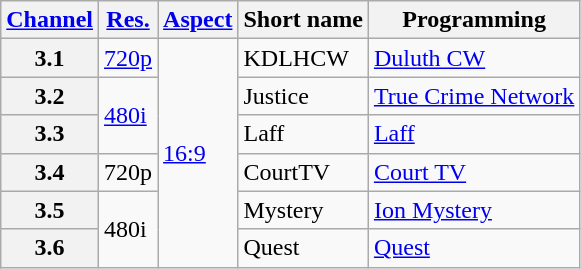<table class="wikitable">
<tr>
<th><a href='#'>Channel</a></th>
<th><a href='#'>Res.</a></th>
<th><a href='#'>Aspect</a></th>
<th>Short name</th>
<th>Programming</th>
</tr>
<tr>
<th scope = "row">3.1</th>
<td><a href='#'>720p</a></td>
<td rowspan="6"><a href='#'>16:9</a></td>
<td>KDLHCW</td>
<td><a href='#'>Duluth CW</a></td>
</tr>
<tr>
<th scope = "row">3.2</th>
<td rowspan="2"><a href='#'>480i</a></td>
<td>Justice</td>
<td><a href='#'>True Crime Network</a></td>
</tr>
<tr>
<th scope = "row">3.3</th>
<td>Laff</td>
<td><a href='#'>Laff</a></td>
</tr>
<tr>
<th scope = "row">3.4</th>
<td>720p</td>
<td>CourtTV</td>
<td><a href='#'>Court TV</a></td>
</tr>
<tr>
<th scope = "row">3.5</th>
<td rowspan="2">480i</td>
<td>Mystery</td>
<td><a href='#'>Ion Mystery</a></td>
</tr>
<tr>
<th scope = "row">3.6</th>
<td>Quest</td>
<td><a href='#'>Quest</a></td>
</tr>
</table>
